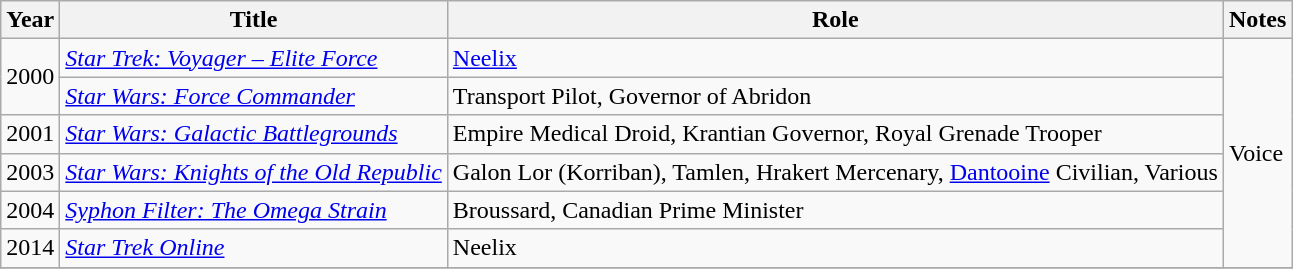<table class="wikitable sortable">
<tr>
<th>Year</th>
<th>Title</th>
<th>Role</th>
<th>Notes</th>
</tr>
<tr>
<td rowspan="2">2000</td>
<td><em><a href='#'>Star Trek: Voyager – Elite Force</a></em></td>
<td><a href='#'>Neelix</a></td>
<td rowspan="6">Voice</td>
</tr>
<tr>
<td><em><a href='#'>Star Wars: Force Commander</a></em></td>
<td>Transport Pilot, Governor of Abridon</td>
</tr>
<tr>
<td>2001</td>
<td><em><a href='#'>Star Wars: Galactic Battlegrounds</a></em></td>
<td>Empire Medical Droid, Krantian Governor, Royal Grenade Trooper</td>
</tr>
<tr>
<td>2003</td>
<td><em><a href='#'>Star Wars: Knights of the Old Republic</a></em></td>
<td>Galon Lor (Korriban), Tamlen, Hrakert Mercenary, <a href='#'>Dantooine</a> Civilian, Various</td>
</tr>
<tr>
<td>2004</td>
<td><em><a href='#'>Syphon Filter: The Omega Strain</a></em></td>
<td>Broussard, Canadian Prime Minister</td>
</tr>
<tr>
<td>2014</td>
<td><em><a href='#'>Star Trek Online</a></em></td>
<td>Neelix</td>
</tr>
<tr>
</tr>
</table>
